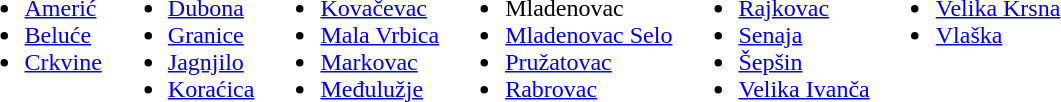<table>
<tr valign=top>
<td><br><ul><li><a href='#'>Amerić</a></li><li><a href='#'>Beluće</a></li><li><a href='#'>Crkvine</a></li></ul></td>
<td><br><ul><li><a href='#'>Dubona</a></li><li><a href='#'>Granice</a></li><li><a href='#'>Jagnjilo</a></li><li><a href='#'>Koraćica</a></li></ul></td>
<td><br><ul><li><a href='#'>Kovačevac</a></li><li><a href='#'>Mala Vrbica</a></li><li><a href='#'>Markovac</a></li><li><a href='#'>Međulužje</a></li></ul></td>
<td><br><ul><li>Mladenovac</li><li><a href='#'>Mladenovac Selo</a></li><li><a href='#'>Pružatovac</a></li><li><a href='#'>Rabrovac</a></li></ul></td>
<td><br><ul><li><a href='#'>Rajkovac</a></li><li><a href='#'>Senaja</a></li><li><a href='#'>Šepšin</a></li><li><a href='#'>Velika Ivanča</a></li></ul></td>
<td><br><ul><li><a href='#'>Velika Krsna</a></li><li><a href='#'>Vlaška</a></li></ul></td>
</tr>
</table>
